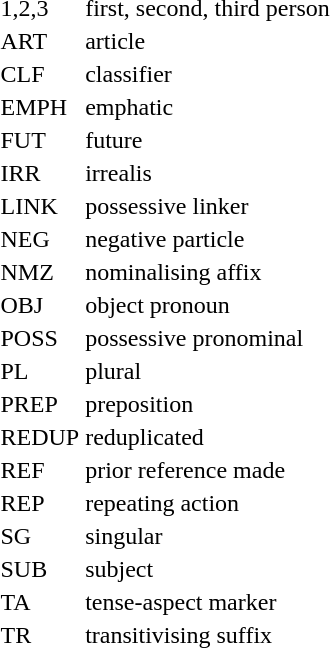<table>
<tr>
<td>1,2,3</td>
<td>first, second, third person</td>
</tr>
<tr>
<td>ART</td>
<td>article</td>
</tr>
<tr>
<td>CLF</td>
<td>classifier</td>
</tr>
<tr>
<td>EMPH</td>
<td>emphatic</td>
</tr>
<tr>
<td>FUT</td>
<td>future</td>
</tr>
<tr>
<td>IRR</td>
<td>irrealis</td>
</tr>
<tr>
<td>LINK</td>
<td>possessive linker</td>
</tr>
<tr>
<td>NEG</td>
<td>negative particle</td>
</tr>
<tr>
<td>NMZ</td>
<td>nominalising affix</td>
</tr>
<tr>
<td>OBJ</td>
<td>object pronoun</td>
</tr>
<tr>
<td>POSS</td>
<td>possessive pronominal</td>
</tr>
<tr>
<td>PL</td>
<td>plural</td>
</tr>
<tr>
<td>PREP</td>
<td>preposition</td>
</tr>
<tr>
<td>REDUP</td>
<td>reduplicated</td>
</tr>
<tr>
<td>REF</td>
<td>prior reference made</td>
</tr>
<tr>
<td>REP</td>
<td>repeating action</td>
</tr>
<tr>
<td>SG</td>
<td>singular</td>
</tr>
<tr>
<td>SUB</td>
<td>subject</td>
</tr>
<tr>
<td>TA</td>
<td>tense-aspect marker</td>
</tr>
<tr>
<td>TR</td>
<td>transitivising suffix</td>
</tr>
</table>
